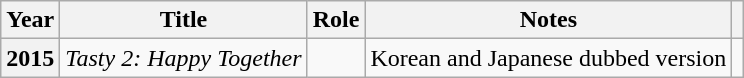<table class="wikitable sortable plainrowheaders">
<tr>
<th scope="col">Year</th>
<th scope="col">Title</th>
<th scope="col">Role</th>
<th scope="col">Notes</th>
<th scope="col" class="unsortable"></th>
</tr>
<tr>
<th scope="row">2015</th>
<td><em>Tasty 2: Happy Together</em></td>
<td></td>
<td>Korean and Japanese dubbed version</td>
<td></td>
</tr>
</table>
